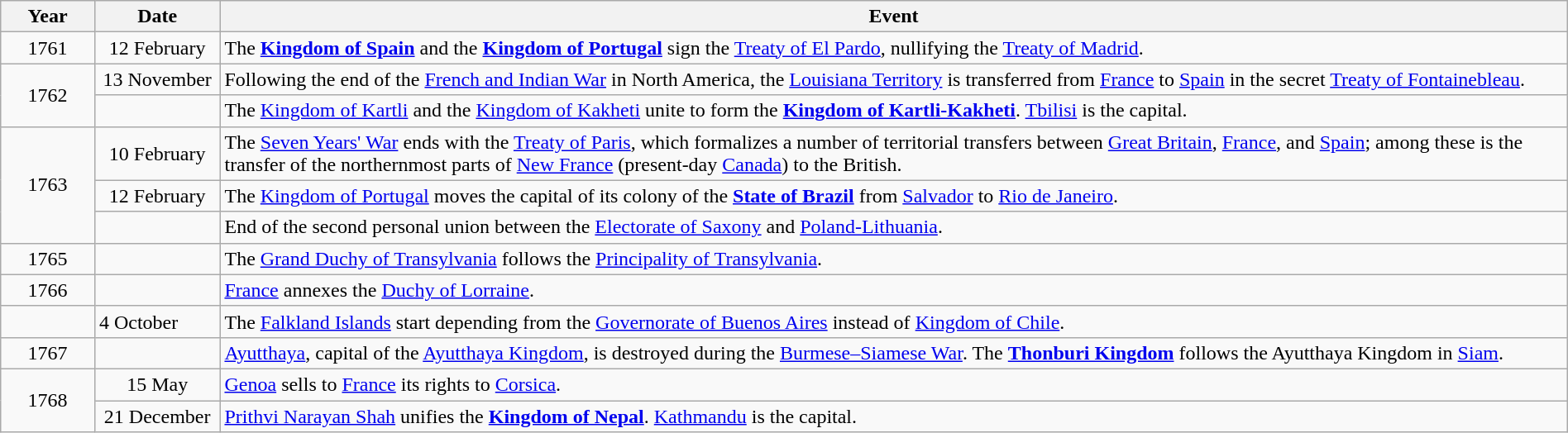<table class=wikitable style="width:100%;">
<tr>
<th style="width:6%">Year</th>
<th style="width:8%">Date</th>
<th style="width:86%">Event</th>
</tr>
<tr>
<td align=center>1761</td>
<td align=center>12 February</td>
<td>The <strong><a href='#'>Kingdom of Spain</a></strong> and the <strong><a href='#'>Kingdom of Portugal</a></strong> sign the <a href='#'>Treaty of El Pardo</a>, nullifying the <a href='#'>Treaty of Madrid</a>.</td>
</tr>
<tr>
<td rowspan=2 align=center>1762</td>
<td align=center>13 November</td>
<td>Following the end of the <a href='#'>French and Indian War</a> in North America, the <a href='#'>Louisiana Territory</a> is transferred from <a href='#'>France</a> to <a href='#'>Spain</a> in the secret <a href='#'>Treaty of Fontainebleau</a>.</td>
</tr>
<tr>
<td></td>
<td>The <a href='#'>Kingdom of Kartli</a> and the <a href='#'>Kingdom of Kakheti</a> unite to form the <strong><a href='#'>Kingdom of Kartli-Kakheti</a></strong>. <a href='#'>Tbilisi</a> is the capital.</td>
</tr>
<tr>
<td rowspan=3 align=center>1763</td>
<td align=center>10 February</td>
<td>The <a href='#'>Seven Years' War</a> ends with the <a href='#'>Treaty of Paris</a>, which formalizes a number of territorial transfers between <a href='#'>Great Britain</a>, <a href='#'>France</a>, and <a href='#'>Spain</a>; among these is the transfer of the northernmost parts of <a href='#'>New France</a> (present-day <a href='#'>Canada</a>) to the British.</td>
</tr>
<tr>
<td align=center>12 February</td>
<td>The <a href='#'>Kingdom of Portugal</a> moves the capital of its colony of the <strong><a href='#'>State of Brazil</a></strong> from <a href='#'>Salvador</a> to <a href='#'>Rio de Janeiro</a>.</td>
</tr>
<tr>
<td></td>
<td>End of the second personal union between the <a href='#'>Electorate of Saxony</a> and <a href='#'>Poland-Lithuania</a>.</td>
</tr>
<tr>
<td align=center>1765</td>
<td></td>
<td>The <a href='#'>Grand Duchy of Transylvania</a> follows the <a href='#'>Principality of Transylvania</a>.</td>
</tr>
<tr>
<td align=center>1766</td>
<td></td>
<td><a href='#'>France</a> annexes the <a href='#'>Duchy of Lorraine</a>.</td>
</tr>
<tr>
<td></td>
<td>4 October</td>
<td>The <a href='#'>Falkland Islands</a> start depending from the <a href='#'>Governorate of Buenos Aires</a> instead of <a href='#'>Kingdom of Chile</a>.</td>
</tr>
<tr>
<td align=center>1767</td>
<td></td>
<td><a href='#'>Ayutthaya</a>, capital of the <a href='#'>Ayutthaya Kingdom</a>, is destroyed during the <a href='#'>Burmese–Siamese War</a>. The <strong><a href='#'>Thonburi Kingdom</a></strong> follows the Ayutthaya Kingdom in <a href='#'>Siam</a>.</td>
</tr>
<tr>
<td rowspan=2 align=center>1768</td>
<td align=center>15 May</td>
<td><a href='#'>Genoa</a> sells to <a href='#'>France</a> its rights to <a href='#'>Corsica</a>.</td>
</tr>
<tr>
<td align=center>21 December</td>
<td><a href='#'>Prithvi Narayan Shah</a> unifies the <strong><a href='#'>Kingdom of Nepal</a></strong>. <a href='#'>Kathmandu</a> is the capital.</td>
</tr>
</table>
